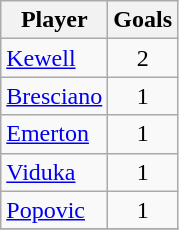<table class="wikitable sortable" style="text-align: left;">
<tr>
<th>Player</th>
<th>Goals</th>
</tr>
<tr>
<td><a href='#'>Kewell</a></td>
<td align=center>2</td>
</tr>
<tr>
<td><a href='#'>Bresciano</a></td>
<td align=center>1</td>
</tr>
<tr>
<td><a href='#'>Emerton</a></td>
<td align=center>1</td>
</tr>
<tr>
<td><a href='#'>Viduka</a></td>
<td align=center>1</td>
</tr>
<tr>
<td><a href='#'>Popovic</a></td>
<td align=center>1</td>
</tr>
<tr>
</tr>
</table>
